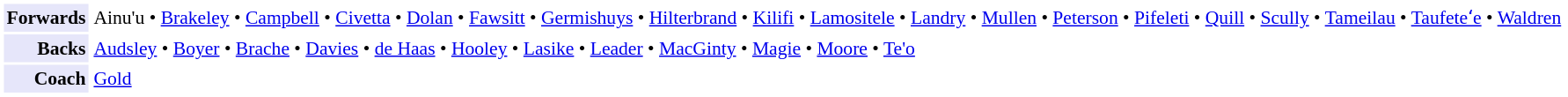<table cellpadding="2" style="border: 1px solid white; font-size:90%;">
<tr>
<td style="text-align:right;" bgcolor="lavender"><strong>Forwards</strong></td>
<td style="text-align:left;">Ainu'u • <a href='#'>Brakeley</a> • <a href='#'>Campbell</a> • <a href='#'>Civetta</a> • <a href='#'>Dolan</a> • <a href='#'>Fawsitt</a> • <a href='#'>Germishuys</a> • <a href='#'>Hilterbrand</a> • <a href='#'>Kilifi</a> • <a href='#'>Lamositele</a> • <a href='#'>Landry</a> • <a href='#'>Mullen</a> • <a href='#'>Peterson</a> • <a href='#'>Pifeleti</a> • <a href='#'>Quill</a> • <a href='#'>Scully</a> • <a href='#'>Tameilau</a> • <a href='#'>Taufeteʻe</a> • <a href='#'>Waldren</a></td>
</tr>
<tr>
<td style="text-align:right;" bgcolor="lavender"><strong>Backs</strong></td>
<td style="text-align:left;"><a href='#'>Audsley</a> • <a href='#'>Boyer</a> • <a href='#'>Brache</a> • <a href='#'>Davies</a> • <a href='#'>de Haas</a> • <a href='#'>Hooley</a> • <a href='#'>Lasike</a> • <a href='#'>Leader</a> • <a href='#'>MacGinty</a> • <a href='#'>Magie</a> • <a href='#'>Moore</a> • <a href='#'>Te'o</a></td>
</tr>
<tr>
<td style="text-align:right;" bgcolor="lavender"><strong>Coach</strong></td>
<td style="text-align:left;"><a href='#'>Gold</a></td>
</tr>
</table>
